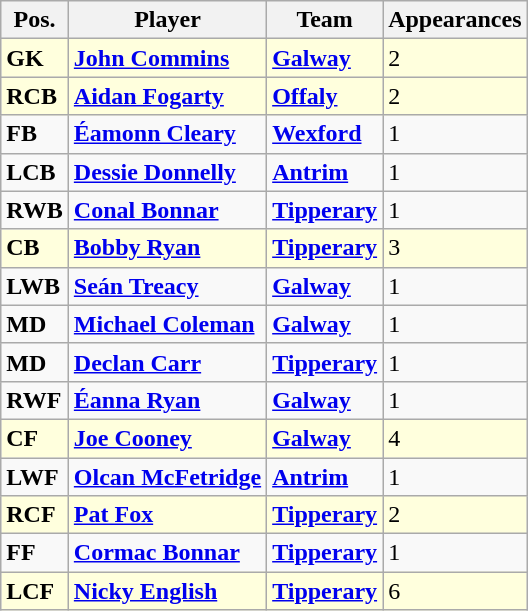<table class="wikitable">
<tr>
<th>Pos.</th>
<th>Player</th>
<th>Team</th>
<th>Appearances</th>
</tr>
<tr bgcolor=#FFFFDD>
<td><strong>GK</strong></td>
<td> <strong><a href='#'>John Commins</a></strong></td>
<td><strong><a href='#'>Galway</a></strong></td>
<td>2</td>
</tr>
<tr bgcolor=#FFFFDD>
<td><strong>RCB</strong></td>
<td> <strong><a href='#'>Aidan Fogarty</a></strong></td>
<td><strong><a href='#'>Offaly</a></strong></td>
<td>2</td>
</tr>
<tr>
<td><strong>FB</strong></td>
<td> <strong><a href='#'>Éamonn Cleary</a></strong></td>
<td><strong><a href='#'>Wexford</a></strong></td>
<td>1</td>
</tr>
<tr>
<td><strong>LCB</strong></td>
<td> <strong><a href='#'>Dessie Donnelly</a></strong></td>
<td><strong><a href='#'>Antrim</a></strong></td>
<td>1</td>
</tr>
<tr>
<td><strong>RWB</strong></td>
<td> <strong><a href='#'>Conal Bonnar</a></strong></td>
<td><strong><a href='#'>Tipperary</a></strong></td>
<td>1</td>
</tr>
<tr bgcolor=#FFFFDD>
<td><strong>CB</strong></td>
<td> <strong><a href='#'>Bobby Ryan</a></strong></td>
<td><strong><a href='#'>Tipperary</a></strong></td>
<td>3</td>
</tr>
<tr>
<td><strong>LWB</strong></td>
<td> <strong><a href='#'>Seán Treacy</a></strong></td>
<td><strong><a href='#'>Galway</a></strong></td>
<td>1</td>
</tr>
<tr>
<td><strong>MD</strong></td>
<td> <strong><a href='#'>Michael Coleman</a></strong></td>
<td><strong><a href='#'>Galway</a></strong></td>
<td>1</td>
</tr>
<tr>
<td><strong>MD</strong></td>
<td> <strong><a href='#'>Declan Carr</a></strong></td>
<td><strong><a href='#'>Tipperary</a></strong></td>
<td>1</td>
</tr>
<tr>
<td><strong>RWF</strong></td>
<td> <strong><a href='#'>Éanna Ryan</a></strong></td>
<td><strong><a href='#'>Galway</a></strong></td>
<td>1</td>
</tr>
<tr bgcolor=#FFFFDD>
<td><strong>CF</strong></td>
<td> <strong><a href='#'>Joe Cooney</a></strong></td>
<td><strong><a href='#'>Galway</a></strong></td>
<td>4</td>
</tr>
<tr>
<td><strong>LWF</strong></td>
<td> <strong><a href='#'>Olcan McFetridge</a></strong></td>
<td><strong><a href='#'>Antrim</a></strong></td>
<td>1</td>
</tr>
<tr bgcolor=#FFFFDD>
<td><strong>RCF</strong></td>
<td> <strong><a href='#'>Pat Fox</a></strong></td>
<td><strong><a href='#'>Tipperary</a></strong></td>
<td>2</td>
</tr>
<tr>
<td><strong>FF</strong></td>
<td> <strong><a href='#'>Cormac Bonnar</a></strong></td>
<td><strong><a href='#'>Tipperary</a></strong></td>
<td>1</td>
</tr>
<tr bgcolor=#FFFFDD>
<td><strong>LCF</strong></td>
<td> <strong><a href='#'>Nicky English</a></strong></td>
<td><strong><a href='#'>Tipperary</a></strong></td>
<td>6</td>
</tr>
</table>
